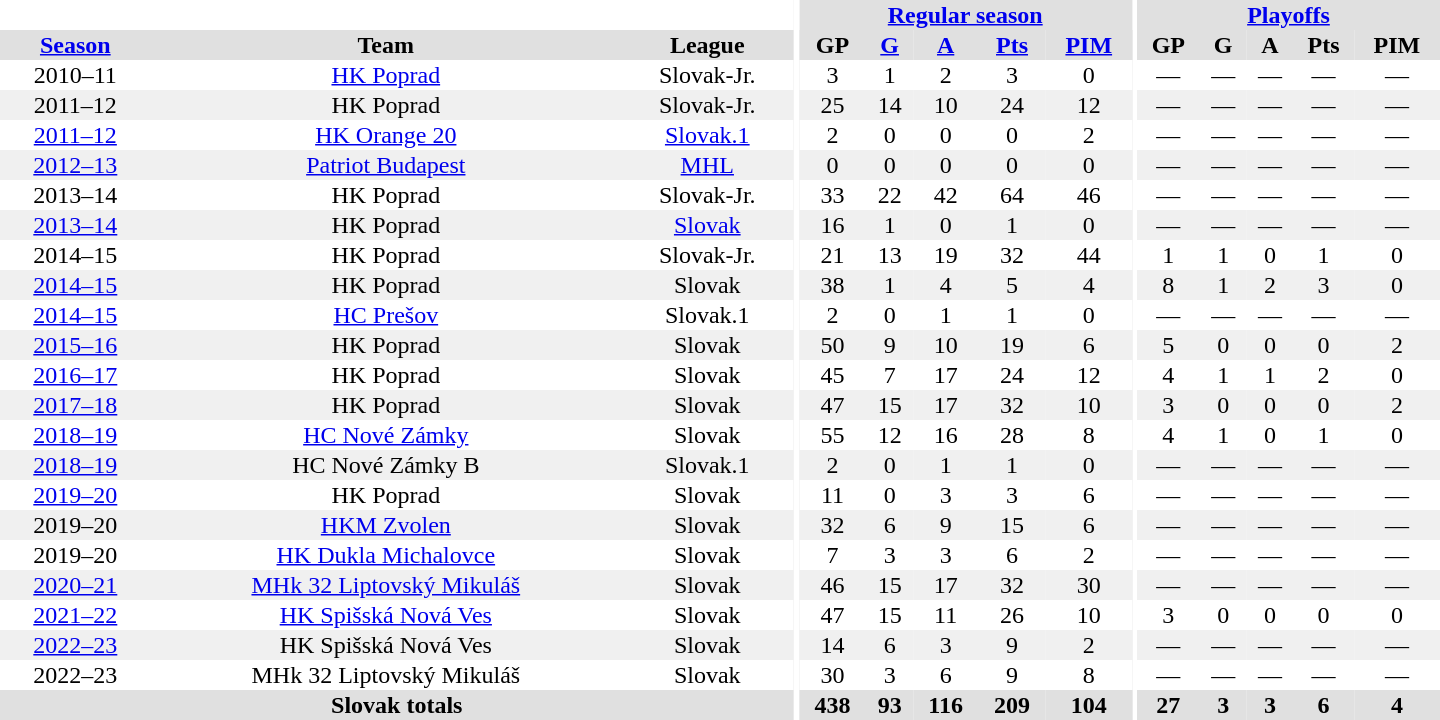<table border="0" cellpadding="1" cellspacing="0" style="text-align:center; width:60em">
<tr bgcolor="#e0e0e0">
<th colspan="3" bgcolor="#ffffff"></th>
<th rowspan="99" bgcolor="#ffffff"></th>
<th colspan="5"><a href='#'>Regular season</a></th>
<th rowspan="99" bgcolor="#ffffff"></th>
<th colspan="5"><a href='#'>Playoffs</a></th>
</tr>
<tr bgcolor="#e0e0e0">
<th><a href='#'>Season</a></th>
<th>Team</th>
<th>League</th>
<th>GP</th>
<th><a href='#'>G</a></th>
<th><a href='#'>A</a></th>
<th><a href='#'>Pts</a></th>
<th><a href='#'>PIM</a></th>
<th>GP</th>
<th>G</th>
<th>A</th>
<th>Pts</th>
<th>PIM</th>
</tr>
<tr>
<td>2010–11</td>
<td><a href='#'>HK Poprad</a></td>
<td>Slovak-Jr.</td>
<td>3</td>
<td>1</td>
<td>2</td>
<td>3</td>
<td>0</td>
<td>—</td>
<td>—</td>
<td>—</td>
<td>—</td>
<td>—</td>
</tr>
<tr bgcolor="#f0f0f0">
<td>2011–12</td>
<td>HK Poprad</td>
<td>Slovak-Jr.</td>
<td>25</td>
<td>14</td>
<td>10</td>
<td>24</td>
<td>12</td>
<td>—</td>
<td>—</td>
<td>—</td>
<td>—</td>
<td>—</td>
</tr>
<tr>
<td><a href='#'>2011–12</a></td>
<td><a href='#'>HK Orange 20</a></td>
<td><a href='#'>Slovak.1</a></td>
<td>2</td>
<td>0</td>
<td>0</td>
<td>0</td>
<td>2</td>
<td>—</td>
<td>—</td>
<td>—</td>
<td>—</td>
<td>—</td>
</tr>
<tr bgcolor="#f0f0f0">
<td><a href='#'>2012–13</a></td>
<td><a href='#'>Patriot Budapest</a></td>
<td><a href='#'>MHL</a></td>
<td>0</td>
<td>0</td>
<td>0</td>
<td>0</td>
<td>0</td>
<td>—</td>
<td>—</td>
<td>—</td>
<td>—</td>
<td>—</td>
</tr>
<tr>
<td>2013–14</td>
<td>HK Poprad</td>
<td>Slovak-Jr.</td>
<td>33</td>
<td>22</td>
<td>42</td>
<td>64</td>
<td>46</td>
<td>—</td>
<td>—</td>
<td>—</td>
<td>—</td>
<td>—</td>
</tr>
<tr bgcolor="#f0f0f0">
<td><a href='#'>2013–14</a></td>
<td>HK Poprad</td>
<td><a href='#'>Slovak</a></td>
<td>16</td>
<td>1</td>
<td>0</td>
<td>1</td>
<td>0</td>
<td>—</td>
<td>—</td>
<td>—</td>
<td>—</td>
<td>—</td>
</tr>
<tr>
<td>2014–15</td>
<td>HK Poprad</td>
<td>Slovak-Jr.</td>
<td>21</td>
<td>13</td>
<td>19</td>
<td>32</td>
<td>44</td>
<td>1</td>
<td>1</td>
<td>0</td>
<td>1</td>
<td>0</td>
</tr>
<tr bgcolor="#f0f0f0">
<td><a href='#'>2014–15</a></td>
<td>HK Poprad</td>
<td>Slovak</td>
<td>38</td>
<td>1</td>
<td>4</td>
<td>5</td>
<td>4</td>
<td>8</td>
<td>1</td>
<td>2</td>
<td>3</td>
<td>0</td>
</tr>
<tr>
<td><a href='#'>2014–15</a></td>
<td><a href='#'>HC Prešov</a></td>
<td>Slovak.1</td>
<td>2</td>
<td>0</td>
<td>1</td>
<td>1</td>
<td>0</td>
<td>—</td>
<td>—</td>
<td>—</td>
<td>—</td>
<td>—</td>
</tr>
<tr bgcolor="#f0f0f0">
<td><a href='#'>2015–16</a></td>
<td>HK Poprad</td>
<td>Slovak</td>
<td>50</td>
<td>9</td>
<td>10</td>
<td>19</td>
<td>6</td>
<td>5</td>
<td>0</td>
<td>0</td>
<td>0</td>
<td>2</td>
</tr>
<tr>
<td><a href='#'>2016–17</a></td>
<td>HK Poprad</td>
<td>Slovak</td>
<td>45</td>
<td>7</td>
<td>17</td>
<td>24</td>
<td>12</td>
<td>4</td>
<td>1</td>
<td>1</td>
<td>2</td>
<td>0</td>
</tr>
<tr bgcolor="#f0f0f0">
<td><a href='#'>2017–18</a></td>
<td>HK Poprad</td>
<td>Slovak</td>
<td>47</td>
<td>15</td>
<td>17</td>
<td>32</td>
<td>10</td>
<td>3</td>
<td>0</td>
<td>0</td>
<td>0</td>
<td>2</td>
</tr>
<tr>
<td><a href='#'>2018–19</a></td>
<td><a href='#'>HC Nové Zámky</a></td>
<td>Slovak</td>
<td>55</td>
<td>12</td>
<td>16</td>
<td>28</td>
<td>8</td>
<td>4</td>
<td>1</td>
<td>0</td>
<td>1</td>
<td>0</td>
</tr>
<tr bgcolor="#f0f0f0">
<td><a href='#'>2018–19</a></td>
<td>HC Nové Zámky B</td>
<td>Slovak.1</td>
<td>2</td>
<td>0</td>
<td>1</td>
<td>1</td>
<td>0</td>
<td>—</td>
<td>—</td>
<td>—</td>
<td>—</td>
<td>—</td>
</tr>
<tr>
<td><a href='#'>2019–20</a></td>
<td>HK Poprad</td>
<td>Slovak</td>
<td>11</td>
<td>0</td>
<td>3</td>
<td>3</td>
<td>6</td>
<td>—</td>
<td>—</td>
<td>—</td>
<td>—</td>
<td>—</td>
</tr>
<tr bgcolor="#f0f0f0">
<td>2019–20</td>
<td><a href='#'>HKM Zvolen</a></td>
<td>Slovak</td>
<td>32</td>
<td>6</td>
<td>9</td>
<td>15</td>
<td>6</td>
<td>—</td>
<td>—</td>
<td>—</td>
<td>—</td>
<td>—</td>
</tr>
<tr>
<td>2019–20</td>
<td><a href='#'>HK Dukla Michalovce</a></td>
<td>Slovak</td>
<td>7</td>
<td>3</td>
<td>3</td>
<td>6</td>
<td>2</td>
<td>—</td>
<td>—</td>
<td>—</td>
<td>—</td>
<td>—</td>
</tr>
<tr bgcolor="#f0f0f0">
<td><a href='#'>2020–21</a></td>
<td><a href='#'>MHk 32 Liptovský Mikuláš</a></td>
<td>Slovak</td>
<td>46</td>
<td>15</td>
<td>17</td>
<td>32</td>
<td>30</td>
<td>—</td>
<td>—</td>
<td>—</td>
<td>—</td>
<td>—</td>
</tr>
<tr>
<td><a href='#'>2021–22</a></td>
<td><a href='#'>HK Spišská Nová Ves</a></td>
<td>Slovak</td>
<td>47</td>
<td>15</td>
<td>11</td>
<td>26</td>
<td>10</td>
<td>3</td>
<td>0</td>
<td>0</td>
<td>0</td>
<td>0</td>
</tr>
<tr bgcolor="#f0f0f0">
<td><a href='#'>2022–23</a></td>
<td>HK Spišská Nová Ves</td>
<td>Slovak</td>
<td>14</td>
<td>6</td>
<td>3</td>
<td>9</td>
<td>2</td>
<td>—</td>
<td>—</td>
<td>—</td>
<td>—</td>
<td>—</td>
</tr>
<tr>
<td>2022–23</td>
<td>MHk 32 Liptovský Mikuláš</td>
<td>Slovak</td>
<td>30</td>
<td>3</td>
<td>6</td>
<td>9</td>
<td>8</td>
<td>—</td>
<td>—</td>
<td>—</td>
<td>—</td>
<td>—</td>
</tr>
<tr bgcolor="#e0e0e0">
<th colspan="3">Slovak totals</th>
<th>438</th>
<th>93</th>
<th>116</th>
<th>209</th>
<th>104</th>
<th>27</th>
<th>3</th>
<th>3</th>
<th>6</th>
<th>4</th>
</tr>
</table>
